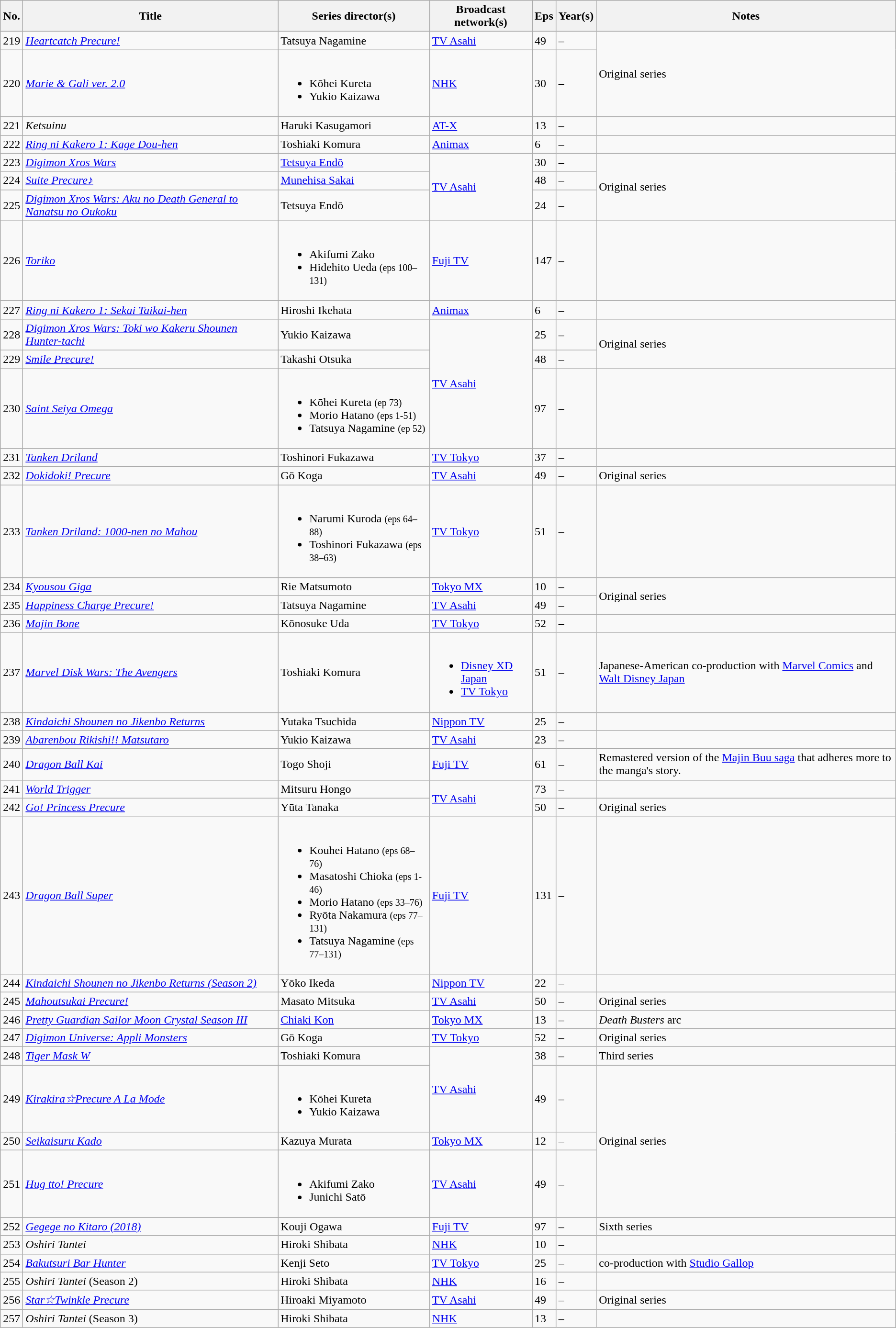<table class="wikitable sortable">
<tr>
<th>No.</th>
<th>Title</th>
<th>Series director(s)</th>
<th>Broadcast network(s)</th>
<th>Eps</th>
<th>Year(s)</th>
<th>Notes</th>
</tr>
<tr>
<td>219</td>
<td><a href='#'><em>Heartcatch Precure!</em></a></td>
<td>Tatsuya Nagamine</td>
<td><a href='#'>TV Asahi</a></td>
<td>49</td>
<td> – </td>
<td rowspan="2">Original series</td>
</tr>
<tr>
<td>220</td>
<td><a href='#'><em>Marie & Gali ver. 2.0</em></a></td>
<td><br><ul><li>Kōhei Kureta</li><li>Yukio Kaizawa</li></ul></td>
<td><a href='#'>NHK</a></td>
<td>30</td>
<td> – </td>
</tr>
<tr>
<td>221</td>
<td><em>Ketsuinu</em></td>
<td>Haruki Kasugamori</td>
<td><a href='#'>AT-X</a></td>
<td>13</td>
<td> – </td>
<td></td>
</tr>
<tr>
<td>222</td>
<td><a href='#'><em>Ring ni Kakero 1: Kage Dou-hen</em></a></td>
<td>Toshiaki Komura</td>
<td><a href='#'>Animax</a></td>
<td>6</td>
<td> – </td>
<td></td>
</tr>
<tr>
<td>223</td>
<td><a href='#'><em>Digimon Xros Wars</em></a></td>
<td><a href='#'>Tetsuya Endō</a></td>
<td rowspan="3"><a href='#'>TV Asahi</a></td>
<td>30</td>
<td> – </td>
<td rowspan="3">Original series</td>
</tr>
<tr>
<td>224</td>
<td><a href='#'><em>Suite Precure♪</em></a></td>
<td><a href='#'>Munehisa Sakai</a></td>
<td>48</td>
<td> – </td>
</tr>
<tr>
<td>225</td>
<td><a href='#'><em>Digimon Xros Wars: Aku no Death General to Nanatsu no Oukoku</em></a></td>
<td>Tetsuya Endō</td>
<td>24</td>
<td> – </td>
</tr>
<tr>
<td>226</td>
<td><em><a href='#'>Toriko</a></em></td>
<td><br><ul><li>Akifumi Zako</li><li>Hidehito Ueda <small>(eps 100–131)</small></li></ul></td>
<td><a href='#'>Fuji TV</a></td>
<td>147</td>
<td> – </td>
<td></td>
</tr>
<tr>
<td>227</td>
<td><em><a href='#'>Ring ni Kakero 1: Sekai Taikai-hen</a></em></td>
<td>Hiroshi Ikehata</td>
<td><a href='#'>Animax</a></td>
<td>6</td>
<td> – </td>
<td></td>
</tr>
<tr>
<td>228</td>
<td><a href='#'><em>Digimon Xros Wars: Toki wo Kakeru Shounen Hunter-tachi</em></a></td>
<td>Yukio Kaizawa</td>
<td rowspan="3"><a href='#'>TV Asahi</a></td>
<td>25</td>
<td> – </td>
<td rowspan="2">Original series</td>
</tr>
<tr>
<td>229</td>
<td><a href='#'><em>Smile Precure!</em></a></td>
<td>Takashi Otsuka</td>
<td>48</td>
<td> – </td>
</tr>
<tr>
<td>230</td>
<td><em><a href='#'>Saint Seiya Omega</a></em></td>
<td><br><ul><li>Kōhei Kureta <small>(ep 73)</small></li><li>Morio Hatano <small>(eps 1-51)</small></li><li>Tatsuya Nagamine <small>(ep 52)</small></li></ul></td>
<td>97</td>
<td> – </td>
<td></td>
</tr>
<tr>
<td>231</td>
<td><em><a href='#'>Tanken Driland</a></em></td>
<td>Toshinori Fukazawa</td>
<td><a href='#'>TV Tokyo</a></td>
<td>37</td>
<td> – </td>
<td></td>
</tr>
<tr>
<td>232</td>
<td><a href='#'><em>Dokidoki! Precure</em></a></td>
<td>Gō Koga</td>
<td><a href='#'>TV Asahi</a></td>
<td>49</td>
<td> – </td>
<td>Original series</td>
</tr>
<tr>
<td>233</td>
<td><a href='#'><em>Tanken Driland: 1000-nen no Mahou</em></a></td>
<td><br><ul><li>Narumi Kuroda <small>(eps 64–88)</small></li><li>Toshinori Fukazawa <small>(eps 38–63)</small></li></ul></td>
<td><a href='#'>TV Tokyo</a></td>
<td>51</td>
<td> – </td>
<td></td>
</tr>
<tr>
<td>234</td>
<td><a href='#'><em>Kyousou Giga</em></a></td>
<td>Rie Matsumoto</td>
<td><a href='#'>Tokyo MX</a></td>
<td>10</td>
<td> – </td>
<td rowspan="2">Original series</td>
</tr>
<tr>
<td>235</td>
<td><a href='#'><em>Happiness Charge Precure!</em></a></td>
<td>Tatsuya Nagamine</td>
<td><a href='#'>TV Asahi</a></td>
<td>49</td>
<td> – </td>
</tr>
<tr>
<td>236</td>
<td><em><a href='#'>Majin Bone</a></em></td>
<td>Kōnosuke Uda</td>
<td><a href='#'>TV Tokyo</a></td>
<td>52</td>
<td> – </td>
<td></td>
</tr>
<tr>
<td>237</td>
<td><em><a href='#'>Marvel Disk Wars: The Avengers</a></em></td>
<td>Toshiaki Komura</td>
<td><br><ul><li><a href='#'>Disney XD Japan</a></li><li><a href='#'>TV Tokyo</a></li></ul></td>
<td>51</td>
<td> – </td>
<td>Japanese-American co-production with <a href='#'>Marvel Comics</a> and <a href='#'>Walt Disney Japan</a></td>
</tr>
<tr>
<td>238</td>
<td><em><a href='#'>Kindaichi Shounen no Jikenbo Returns</a></em></td>
<td>Yutaka Tsuchida</td>
<td><a href='#'>Nippon TV</a></td>
<td>25</td>
<td> – </td>
<td></td>
</tr>
<tr>
<td>239</td>
<td><a href='#'><em>Abarenbou Rikishi!! Matsutaro</em></a></td>
<td>Yukio Kaizawa</td>
<td><a href='#'>TV Asahi</a></td>
<td>23</td>
<td> – </td>
<td></td>
</tr>
<tr>
<td>240</td>
<td><em><a href='#'>Dragon Ball Kai</a></em></td>
<td>Togo Shoji</td>
<td><a href='#'>Fuji TV</a></td>
<td>61</td>
<td> – </td>
<td>Remastered version of the <a href='#'>Majin Buu saga</a> that adheres more to the manga's story.</td>
</tr>
<tr>
<td>241</td>
<td><em><a href='#'>World Trigger</a></em></td>
<td>Mitsuru Hongo</td>
<td rowspan="2"><a href='#'>TV Asahi</a></td>
<td>73</td>
<td> – </td>
<td></td>
</tr>
<tr>
<td>242</td>
<td><a href='#'><em>Go! Princess Precure</em></a></td>
<td>Yūta Tanaka</td>
<td>50</td>
<td> – </td>
<td>Original series</td>
</tr>
<tr>
<td>243</td>
<td><em><a href='#'>Dragon Ball Super</a></em></td>
<td><br><ul><li>Kouhei Hatano <small>(eps 68–76)</small></li><li>Masatoshi Chioka <small>(eps 1-46)</small></li><li>Morio Hatano <small>(eps 33–76)</small></li><li>Ryōta Nakamura <small>(eps 77–131)</small></li><li>Tatsuya Nagamine <small>(eps 77–131)</small></li></ul></td>
<td><a href='#'>Fuji TV</a></td>
<td>131</td>
<td> – </td>
<td></td>
</tr>
<tr>
<td>244</td>
<td><a href='#'><em>Kindaichi Shounen no Jikenbo Returns (Season 2)</em></a></td>
<td>Yōko Ikeda</td>
<td><a href='#'>Nippon TV</a></td>
<td>22</td>
<td> – </td>
<td></td>
</tr>
<tr>
<td>245</td>
<td><a href='#'><em>Mahoutsukai Precure!</em></a></td>
<td>Masato Mitsuka</td>
<td><a href='#'>TV Asahi</a></td>
<td>50</td>
<td> – </td>
<td>Original series</td>
</tr>
<tr>
<td>246</td>
<td><a href='#'><em>Pretty Guardian Sailor Moon Crystal Season III</em></a></td>
<td><a href='#'>Chiaki Kon</a></td>
<td><a href='#'>Tokyo MX</a></td>
<td>13</td>
<td> – </td>
<td><em>Death Busters</em> arc</td>
</tr>
<tr>
<td>247</td>
<td><a href='#'><em>Digimon Universe: Appli Monsters</em></a></td>
<td>Gō Koga</td>
<td><a href='#'>TV Tokyo</a></td>
<td>52</td>
<td> – </td>
<td>Original series</td>
</tr>
<tr>
<td>248</td>
<td><em><a href='#'>Tiger Mask W</a></em></td>
<td>Toshiaki Komura</td>
<td rowspan="2"><a href='#'>TV Asahi</a></td>
<td>38</td>
<td> – </td>
<td>Third series</td>
</tr>
<tr>
<td>249</td>
<td><a href='#'><em>Kirakira☆Precure A La Mode</em></a></td>
<td><br><ul><li>Kōhei Kureta</li><li>Yukio Kaizawa</li></ul></td>
<td>49</td>
<td> – </td>
<td rowspan="3">Original series</td>
</tr>
<tr>
<td>250</td>
<td><a href='#'><em>Seikaisuru Kado</em></a></td>
<td>Kazuya Murata</td>
<td><a href='#'>Tokyo MX</a></td>
<td>12</td>
<td> – </td>
</tr>
<tr>
<td>251</td>
<td><a href='#'><em>Hug tto! Precure</em></a></td>
<td><br><ul><li>Akifumi Zako</li><li>Junichi Satō</li></ul></td>
<td><a href='#'>TV Asahi</a></td>
<td>49</td>
<td> – </td>
</tr>
<tr>
<td>252</td>
<td><a href='#'><em>Gegege no Kitaro (2018)</em></a></td>
<td>Kouji Ogawa</td>
<td><a href='#'>Fuji TV</a></td>
<td>97</td>
<td> – </td>
<td>Sixth series</td>
</tr>
<tr>
<td>253</td>
<td><em>Oshiri Tantei</em></td>
<td>Hiroki Shibata</td>
<td><a href='#'>NHK</a></td>
<td>10</td>
<td> – </td>
<td></td>
</tr>
<tr>
<td>254</td>
<td><em><a href='#'>Bakutsuri Bar Hunter</a></em></td>
<td>Kenji Seto</td>
<td><a href='#'>TV Tokyo</a></td>
<td>25</td>
<td> – </td>
<td>co-production with <a href='#'>Studio Gallop</a></td>
</tr>
<tr>
<td>255</td>
<td><em>Oshiri Tantei</em> (Season 2)</td>
<td>Hiroki Shibata</td>
<td><a href='#'>NHK</a></td>
<td>16</td>
<td> – </td>
<td></td>
</tr>
<tr>
<td>256</td>
<td><a href='#'><em>Star☆Twinkle Precure</em></a></td>
<td>Hiroaki Miyamoto</td>
<td><a href='#'>TV Asahi</a></td>
<td>49</td>
<td> – </td>
<td>Original series</td>
</tr>
<tr>
<td>257</td>
<td><em>Oshiri Tantei</em> (Season 3)</td>
<td>Hiroki Shibata</td>
<td><a href='#'>NHK</a></td>
<td>13</td>
<td> – </td>
<td></td>
</tr>
</table>
